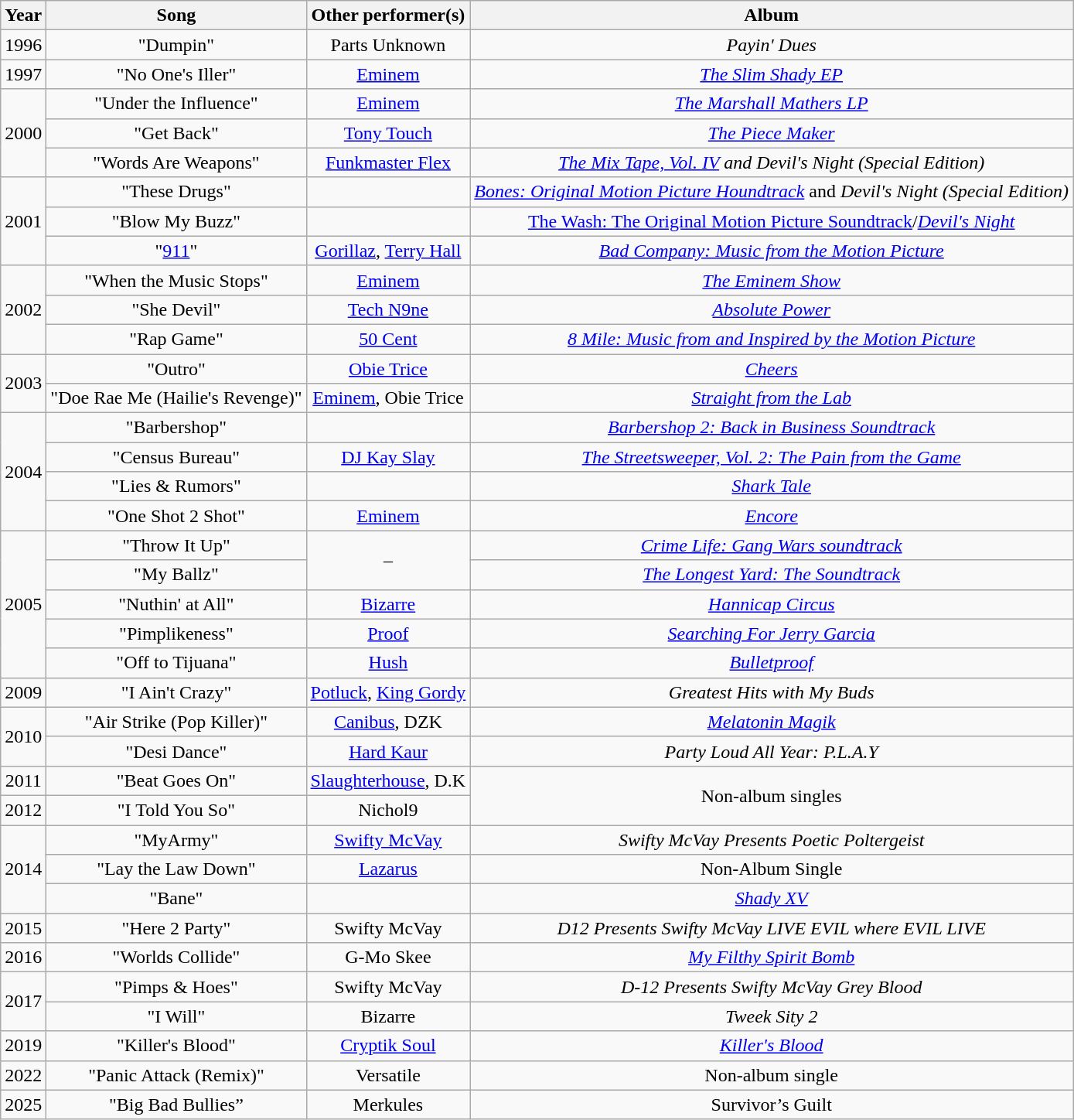<table class="wikitable sortable" style="text-align:center;">
<tr>
<th scope="col">Year</th>
<th scope="col">Song</th>
<th scope="col">Other performer(s)</th>
<th scope="col">Album</th>
</tr>
<tr>
<td>1996</td>
<td>"Dumpin"</td>
<td>Parts Unknown</td>
<td><em>Payin' Dues</em></td>
</tr>
<tr>
<td>1997</td>
<td>"No One's Iller"</td>
<td><a href='#'>Eminem</a></td>
<td><em><a href='#'>The Slim Shady EP</a></em></td>
</tr>
<tr>
<td rowspan="3">2000</td>
<td>"Under the Influence"</td>
<td><a href='#'>Eminem</a></td>
<td align="center"><em><a href='#'>The Marshall Mathers LP</a></em></td>
</tr>
<tr>
<td>"Get Back"</td>
<td><a href='#'>Tony Touch</a></td>
<td align="center"><em><a href='#'>The Piece Maker</a></em></td>
</tr>
<tr>
<td>"Words Are Weapons"</td>
<td><a href='#'>Funkmaster Flex</a></td>
<td align="center"><em><a href='#'>The Mix Tape, Vol. IV</a> and Devil's Night (Special Edition)</em></td>
</tr>
<tr>
<td rowspan="3" align="center">2001</td>
<td>"These Drugs"</td>
<td></td>
<td align="center"><em><a href='#'>Bones: Original Motion Picture Houndtrack</a></em> and <em>Devil's Night (Special Edition)</em></td>
</tr>
<tr>
<td>"Blow My Buzz"</td>
<td></td>
<td align="center"><a href='#'>The Wash: The Original Motion Picture Soundtrack</a>/<em><a href='#'>Devil's Night</a></em></td>
</tr>
<tr>
<td>"<a href='#'>911</a>"</td>
<td><a href='#'>Gorillaz</a>, <a href='#'>Terry Hall</a></td>
<td align="center"><em><a href='#'>Bad Company: Music from the Motion Picture</a></em></td>
</tr>
<tr>
<td rowspan="3" align="center">2002</td>
<td>"When the Music Stops"</td>
<td><a href='#'>Eminem</a></td>
<td align="center"><em><a href='#'>The Eminem Show</a></em></td>
</tr>
<tr>
<td>"She Devil"</td>
<td><a href='#'>Tech N9ne</a></td>
<td align="center"><em><a href='#'>Absolute Power</a></em></td>
</tr>
<tr>
<td>"Rap Game"</td>
<td><a href='#'>50 Cent</a></td>
<td align="center"><em><a href='#'>8 Mile: Music from and Inspired by the Motion Picture</a></em></td>
</tr>
<tr>
<td rowspan="2" align="center">2003</td>
<td>"Outro"</td>
<td><a href='#'>Obie Trice</a></td>
<td align="center"><em><a href='#'>Cheers</a></em></td>
</tr>
<tr>
<td>"Doe Rae Me (Hailie's Revenge)"</td>
<td><a href='#'>Eminem</a>, Obie Trice</td>
<td align="center"><em><a href='#'>Straight from the Lab</a></em></td>
</tr>
<tr>
<td rowspan="4" align="center">2004</td>
<td>"Barbershop"</td>
<td></td>
<td align="center"><em><a href='#'>Barbershop 2: Back in Business Soundtrack</a></em></td>
</tr>
<tr>
<td>"Census Bureau"</td>
<td><a href='#'>DJ Kay Slay</a></td>
<td align="center"><em><a href='#'>The Streetsweeper, Vol. 2: The Pain from the Game</a></em></td>
</tr>
<tr>
<td>"Lies & Rumors"</td>
<td></td>
<td align="center"><em><a href='#'>Shark Tale</a></em></td>
</tr>
<tr>
<td>"One Shot 2 Shot"</td>
<td><a href='#'>Eminem</a></td>
<td align="center"><em><a href='#'>Encore</a></em></td>
</tr>
<tr>
<td rowspan="5" align="center">2005</td>
<td>"Throw It Up"</td>
<td rowspan="2" style="text-align:center;">–</td>
<td align="center"><em><a href='#'>Crime Life: Gang Wars soundtrack</a></em></td>
</tr>
<tr>
<td>"My Ballz"</td>
<td align="center"><em><a href='#'>The Longest Yard: The Soundtrack</a></em></td>
</tr>
<tr>
<td>"Nuthin' at All"</td>
<td><a href='#'>Bizarre</a></td>
<td align="center"><em><a href='#'>Hannicap Circus</a></em></td>
</tr>
<tr>
<td>"Pimplikeness"</td>
<td><a href='#'>Proof</a></td>
<td align="center"><em><a href='#'>Searching For Jerry Garcia</a></em></td>
</tr>
<tr>
<td>"Off to Tijuana"</td>
<td><a href='#'>Hush</a></td>
<td align="center"><em><a href='#'>Bulletproof</a></em></td>
</tr>
<tr>
<td>2009</td>
<td>"I Ain't Crazy"</td>
<td><a href='#'>Potluck</a>, <a href='#'>King Gordy</a></td>
<td align="center"><em>Greatest Hits with My Buds</em></td>
</tr>
<tr>
<td rowspan="2" align="center">2010</td>
<td>"Air Strike (Pop Killer)"</td>
<td><a href='#'>Canibus</a>, DZK</td>
<td align="center"><em><a href='#'>Melatonin Magik</a></em></td>
</tr>
<tr>
<td>"Desi Dance"</td>
<td><a href='#'>Hard Kaur</a></td>
<td align="center"><em>Party Loud All Year: P.L.A.Y</em></td>
</tr>
<tr>
<td>2011</td>
<td>"Beat Goes On"</td>
<td><a href='#'>Slaughterhouse</a>, D.K</td>
<td rowspan="2">Non-album singles</td>
</tr>
<tr>
<td>2012</td>
<td>"I Told You So"</td>
<td>Nichol9</td>
</tr>
<tr>
<td rowspan="3">2014</td>
<td>"MyArmy"</td>
<td><a href='#'>Swifty McVay</a></td>
<td><em>Swifty McVay Presents Poetic Poltergeist</em></td>
</tr>
<tr>
<td>"Lay the Law Down"</td>
<td><a href='#'>Lazarus</a></td>
<td>Non-Album Single</td>
</tr>
<tr>
<td>"Bane"</td>
<td></td>
<td><em><a href='#'>Shady XV</a></em></td>
</tr>
<tr>
<td>2015</td>
<td>"Here 2 Party"</td>
<td>Swifty McVay</td>
<td><em>D12 Presents Swifty McVay LIVE EVIL where EVIL LIVE</em></td>
</tr>
<tr>
<td>2016</td>
<td>"Worlds Collide"</td>
<td>G-Mo Skee</td>
<td><em><a href='#'>My Filthy Spirit Bomb</a></em></td>
</tr>
<tr>
<td rowspan="2">2017</td>
<td>"Pimps & Hoes"</td>
<td>Swifty McVay</td>
<td><em>D-12 Presents Swifty McVay Grey Blood</em></td>
</tr>
<tr>
<td>"I Will"</td>
<td>Bizarre</td>
<td><em>Tweek Sity 2</em></td>
</tr>
<tr>
<td>2019</td>
<td>"Killer's Blood"</td>
<td><a href='#'>Cryptik Soul</a></td>
<td><em><a href='#'>Killer's Blood</a></em></td>
</tr>
<tr>
<td>2022</td>
<td>"Panic Attack (Remix)"</td>
<td>Versatile</td>
<td>Non-album single</td>
</tr>
<tr>
<td>2025</td>
<td>"Big Bad Bullies”</td>
<td>Merkules</td>
<td>Survivor’s Guilt</td>
</tr>
</table>
